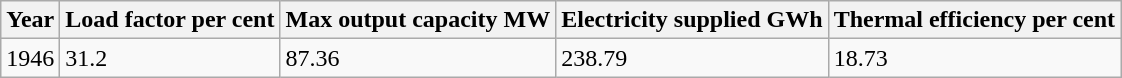<table class="wikitable">
<tr>
<th>Year</th>
<th>Load factor per cent</th>
<th>Max output capacity  MW</th>
<th>Electricity supplied GWh</th>
<th>Thermal efficiency per cent</th>
</tr>
<tr>
<td>1946</td>
<td>31.2</td>
<td>87.36</td>
<td>238.79</td>
<td>18.73</td>
</tr>
</table>
